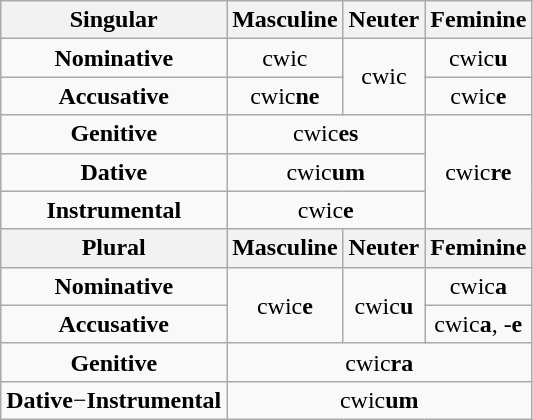<table class="wikitable" style="text-align:center">
<tr>
<th>Singular</th>
<th>Masculine</th>
<th>Neuter</th>
<th>Feminine</th>
</tr>
<tr>
<td><strong>Nominative</strong></td>
<td>cwic</td>
<td rowspan="2">cwic</td>
<td>cwic<strong>u</strong></td>
</tr>
<tr>
<td><strong>Accusative</strong></td>
<td>cwic<strong>ne</strong></td>
<td>cwic<strong>e</strong></td>
</tr>
<tr>
<td><strong>Genitive</strong></td>
<td colspan="2">cwic<strong>es</strong></td>
<td rowspan="3">cwic<strong>re</strong></td>
</tr>
<tr>
<td><strong>Dative</strong></td>
<td colspan="2">cwic<strong>um</strong></td>
</tr>
<tr>
<td><strong>Instrumental</strong></td>
<td colspan="2">cwic<strong>e</strong></td>
</tr>
<tr>
<th>Plural</th>
<th>Masculine</th>
<th>Neuter</th>
<th>Feminine</th>
</tr>
<tr>
<td><strong>Nominative</strong></td>
<td rowspan="2">cwic<strong>e</strong></td>
<td rowspan="2">cwic<strong>u</strong></td>
<td>cwic<strong>a</strong></td>
</tr>
<tr>
<td><strong>Accusative</strong></td>
<td>cwic<strong>a</strong>, -<strong>e</strong></td>
</tr>
<tr>
<td><strong>Genitive</strong></td>
<td colspan="3">cwic<strong>ra</strong></td>
</tr>
<tr>
<td><strong>Dative</strong>−<strong>Instrumental</strong></td>
<td colspan="3">cwic<strong>um</strong></td>
</tr>
</table>
